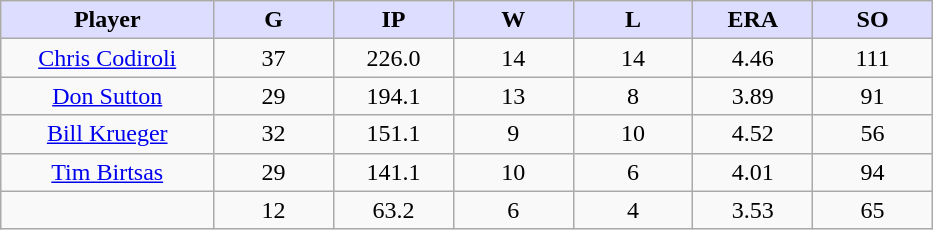<table class="wikitable sortable">
<tr>
<th style="background:#ddf; width:16%;">Player</th>
<th style="background:#ddf; width:9%;">G</th>
<th style="background:#ddf; width:9%;">IP</th>
<th style="background:#ddf; width:9%;">W</th>
<th style="background:#ddf; width:9%;">L</th>
<th style="background:#ddf; width:9%;">ERA</th>
<th style="background:#ddf; width:9%;">SO</th>
</tr>
<tr style="text-align:center;">
<td><a href='#'>Chris Codiroli</a></td>
<td>37</td>
<td>226.0</td>
<td>14</td>
<td>14</td>
<td>4.46</td>
<td>111</td>
</tr>
<tr align=center>
<td><a href='#'>Don Sutton</a></td>
<td>29</td>
<td>194.1</td>
<td>13</td>
<td>8</td>
<td>3.89</td>
<td>91</td>
</tr>
<tr align=center>
<td><a href='#'>Bill Krueger</a></td>
<td>32</td>
<td>151.1</td>
<td>9</td>
<td>10</td>
<td>4.52</td>
<td>56</td>
</tr>
<tr align=center>
<td><a href='#'>Tim Birtsas</a></td>
<td>29</td>
<td>141.1</td>
<td>10</td>
<td>6</td>
<td>4.01</td>
<td>94</td>
</tr>
<tr align=center>
<td></td>
<td>12</td>
<td>63.2</td>
<td>6</td>
<td>4</td>
<td>3.53</td>
<td>65</td>
</tr>
</table>
